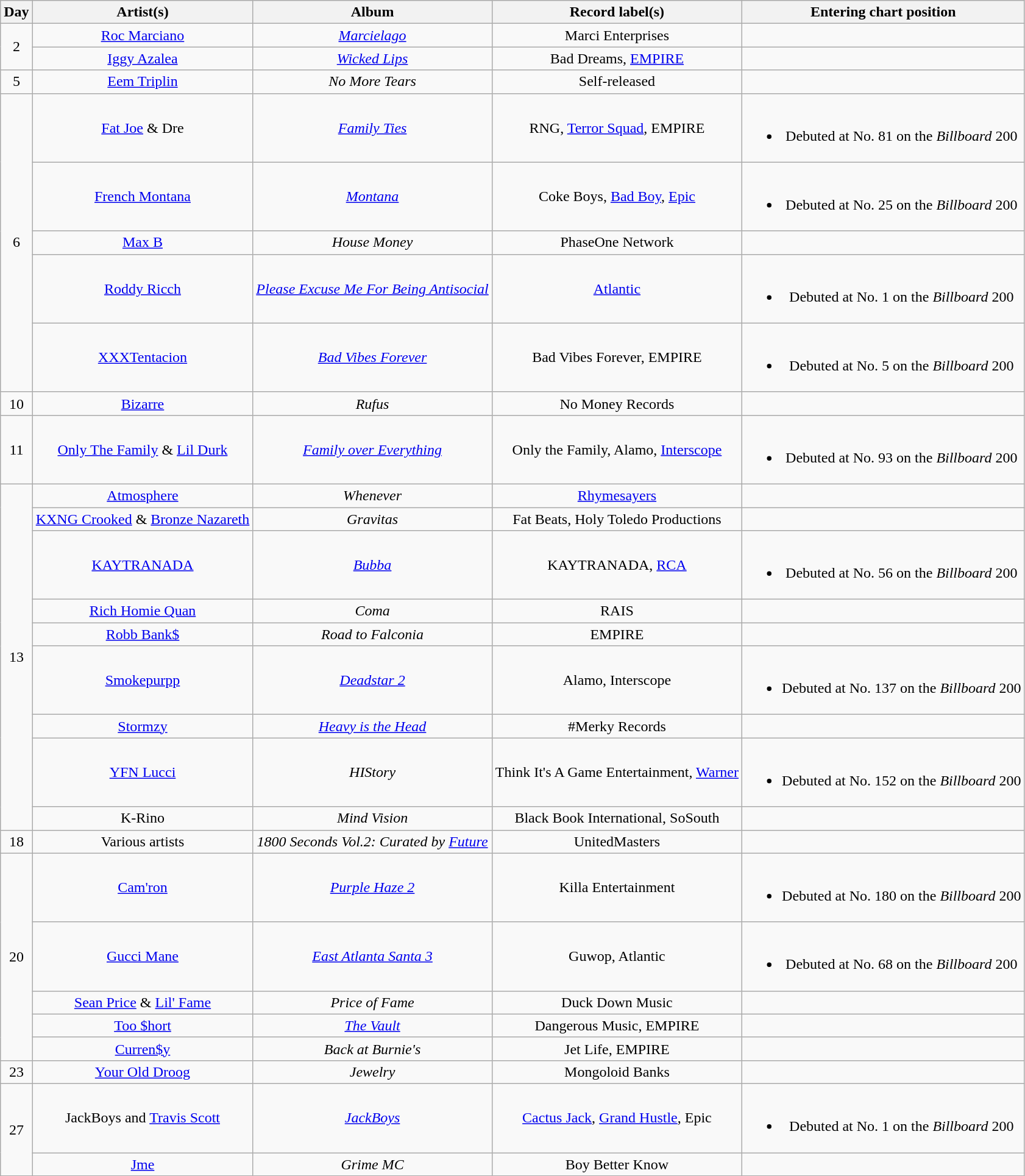<table class="wikitable" style="text-align:center;">
<tr>
<th scope="col">Day</th>
<th scope="col">Artist(s)</th>
<th scope="col">Album</th>
<th scope="col">Record label(s)</th>
<th><strong>Entering chart position</strong></th>
</tr>
<tr>
<td rowspan="2">2</td>
<td><a href='#'>Roc Marciano</a></td>
<td><em><a href='#'>Marcielago</a></em></td>
<td>Marci Enterprises</td>
<td></td>
</tr>
<tr>
<td><a href='#'>Iggy Azalea</a></td>
<td><em><a href='#'>Wicked Lips</a></em></td>
<td>Bad Dreams, <a href='#'>EMPIRE</a></td>
<td></td>
</tr>
<tr>
<td>5</td>
<td><a href='#'>Eem Triplin</a></td>
<td><em>No More Tears</em></td>
<td>Self-released</td>
<td></td>
</tr>
<tr>
<td rowspan="5">6</td>
<td><a href='#'>Fat Joe</a> & Dre</td>
<td><em><a href='#'>Family Ties</a></em></td>
<td>RNG, <a href='#'>Terror Squad</a>, EMPIRE</td>
<td><br><ul><li>Debuted at No. 81 on the <em>Billboard</em> 200</li></ul></td>
</tr>
<tr>
<td><a href='#'>French Montana</a></td>
<td><em><a href='#'>Montana</a></em></td>
<td>Coke Boys, <a href='#'>Bad Boy</a>, <a href='#'>Epic</a></td>
<td><br><ul><li>Debuted at No. 25 on the <em>Billboard</em> 200</li></ul></td>
</tr>
<tr>
<td><a href='#'>Max B</a></td>
<td><em>House Money</em></td>
<td>PhaseOne Network</td>
<td></td>
</tr>
<tr>
<td><a href='#'>Roddy Ricch</a></td>
<td><em><a href='#'>Please Excuse Me For Being Antisocial</a></em></td>
<td><a href='#'>Atlantic</a></td>
<td><br><ul><li>Debuted at No. 1 on the <em>Billboard</em> 200</li></ul></td>
</tr>
<tr>
<td><a href='#'>XXXTentacion</a></td>
<td><em><a href='#'>Bad Vibes Forever</a></em></td>
<td>Bad Vibes Forever, EMPIRE</td>
<td><br><ul><li>Debuted at No. 5 on the <em>Billboard</em> 200</li></ul></td>
</tr>
<tr>
<td>10</td>
<td><a href='#'>Bizarre</a></td>
<td><em>Rufus</em></td>
<td>No Money Records</td>
<td></td>
</tr>
<tr>
<td>11</td>
<td><a href='#'>Only The Family</a> & <a href='#'>Lil Durk</a></td>
<td><em><a href='#'>Family over Everything</a></em></td>
<td>Only the Family, Alamo, <a href='#'>Interscope</a></td>
<td><br><ul><li>Debuted at No. 93 on the <em>Billboard</em> 200</li></ul></td>
</tr>
<tr>
<td rowspan="9">13</td>
<td><a href='#'>Atmosphere</a></td>
<td><em>Whenever</em></td>
<td><a href='#'>Rhymesayers</a></td>
<td></td>
</tr>
<tr>
<td><a href='#'>KXNG Crooked</a> & <a href='#'>Bronze Nazareth</a></td>
<td><em>Gravitas</em></td>
<td>Fat Beats, Holy Toledo Productions</td>
<td></td>
</tr>
<tr>
<td><a href='#'>KAYTRANADA</a></td>
<td><em><a href='#'>Bubba</a></em></td>
<td>KAYTRANADA, <a href='#'>RCA</a></td>
<td><br><ul><li>Debuted at No. 56 on the <em>Billboard</em> 200</li></ul></td>
</tr>
<tr>
<td><a href='#'>Rich Homie Quan</a></td>
<td><em>Coma</em></td>
<td>RAIS</td>
<td></td>
</tr>
<tr>
<td><a href='#'>Robb Bank$</a></td>
<td><em>Road to Falconia</em></td>
<td>EMPIRE</td>
<td></td>
</tr>
<tr>
<td><a href='#'>Smokepurpp</a></td>
<td><em><a href='#'>Deadstar 2</a></em></td>
<td>Alamo, Interscope</td>
<td><br><ul><li>Debuted at No. 137 on the <em>Billboard</em> 200</li></ul></td>
</tr>
<tr>
<td><a href='#'>Stormzy</a></td>
<td><em><a href='#'>Heavy is the Head</a></em></td>
<td>#Merky Records</td>
<td></td>
</tr>
<tr>
<td><a href='#'>YFN Lucci</a></td>
<td><em>HIStory</em></td>
<td>Think It's A Game Entertainment, <a href='#'>Warner</a></td>
<td><br><ul><li>Debuted at No. 152 on the <em>Billboard</em> 200</li></ul></td>
</tr>
<tr>
<td>K-Rino</td>
<td><em>Mind Vision</em></td>
<td>Black Book International, SoSouth</td>
<td></td>
</tr>
<tr>
<td>18</td>
<td>Various artists</td>
<td><em>1800 Seconds Vol.2: Curated by <a href='#'>Future</a></em></td>
<td>UnitedMasters</td>
<td></td>
</tr>
<tr>
<td rowspan="5">20</td>
<td><a href='#'>Cam'ron</a></td>
<td><em><a href='#'>Purple Haze 2</a></em></td>
<td>Killa Entertainment</td>
<td><br><ul><li>Debuted at No. 180 on the <em>Billboard</em> 200</li></ul></td>
</tr>
<tr>
<td><a href='#'>Gucci Mane</a></td>
<td><em><a href='#'>East Atlanta Santa 3</a></em></td>
<td>Guwop, Atlantic</td>
<td><br><ul><li>Debuted at No. 68 on the <em>Billboard</em> 200</li></ul></td>
</tr>
<tr>
<td><a href='#'>Sean Price</a> & <a href='#'>Lil' Fame</a></td>
<td><em>Price of Fame</em></td>
<td>Duck Down Music</td>
<td></td>
</tr>
<tr>
<td><a href='#'>Too $hort</a></td>
<td><em><a href='#'>The Vault</a></em></td>
<td>Dangerous Music, EMPIRE</td>
<td></td>
</tr>
<tr>
<td><a href='#'>Curren$y</a></td>
<td><em>Back at Burnie's</em></td>
<td>Jet Life, EMPIRE</td>
<td></td>
</tr>
<tr>
<td>23</td>
<td><a href='#'>Your Old Droog</a></td>
<td><em>Jewelry</em></td>
<td>Mongoloid Banks</td>
<td></td>
</tr>
<tr>
<td rowspan="2">27</td>
<td>JackBoys and <a href='#'>Travis Scott</a></td>
<td><em><a href='#'>JackBoys</a></em></td>
<td><a href='#'>Cactus Jack</a>, <a href='#'>Grand Hustle</a>, Epic</td>
<td><br><ul><li>Debuted at No. 1 on the <em>Billboard</em> 200</li></ul></td>
</tr>
<tr>
<td><a href='#'>Jme</a></td>
<td><em>Grime MC</em></td>
<td>Boy Better Know</td>
<td></td>
</tr>
</table>
